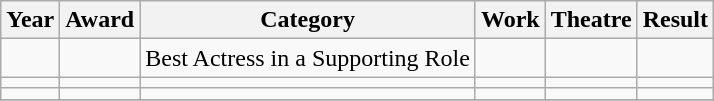<table class="sortable wikitable">
<tr>
<th>Year</th>
<th>Award</th>
<th>Category</th>
<th>Work</th>
<th>Theatre</th>
<th>Result</th>
</tr>
<tr>
<td></td>
<td></td>
<td>Best Actress in a Supporting Role</td>
<td></td>
<td></td>
<td></td>
</tr>
<tr>
<td></td>
<td></td>
<td></td>
<td></td>
<td></td>
<td></td>
</tr>
<tr>
<td></td>
<td></td>
<td></td>
<td></td>
<td></td>
<td></td>
</tr>
<tr>
</tr>
</table>
